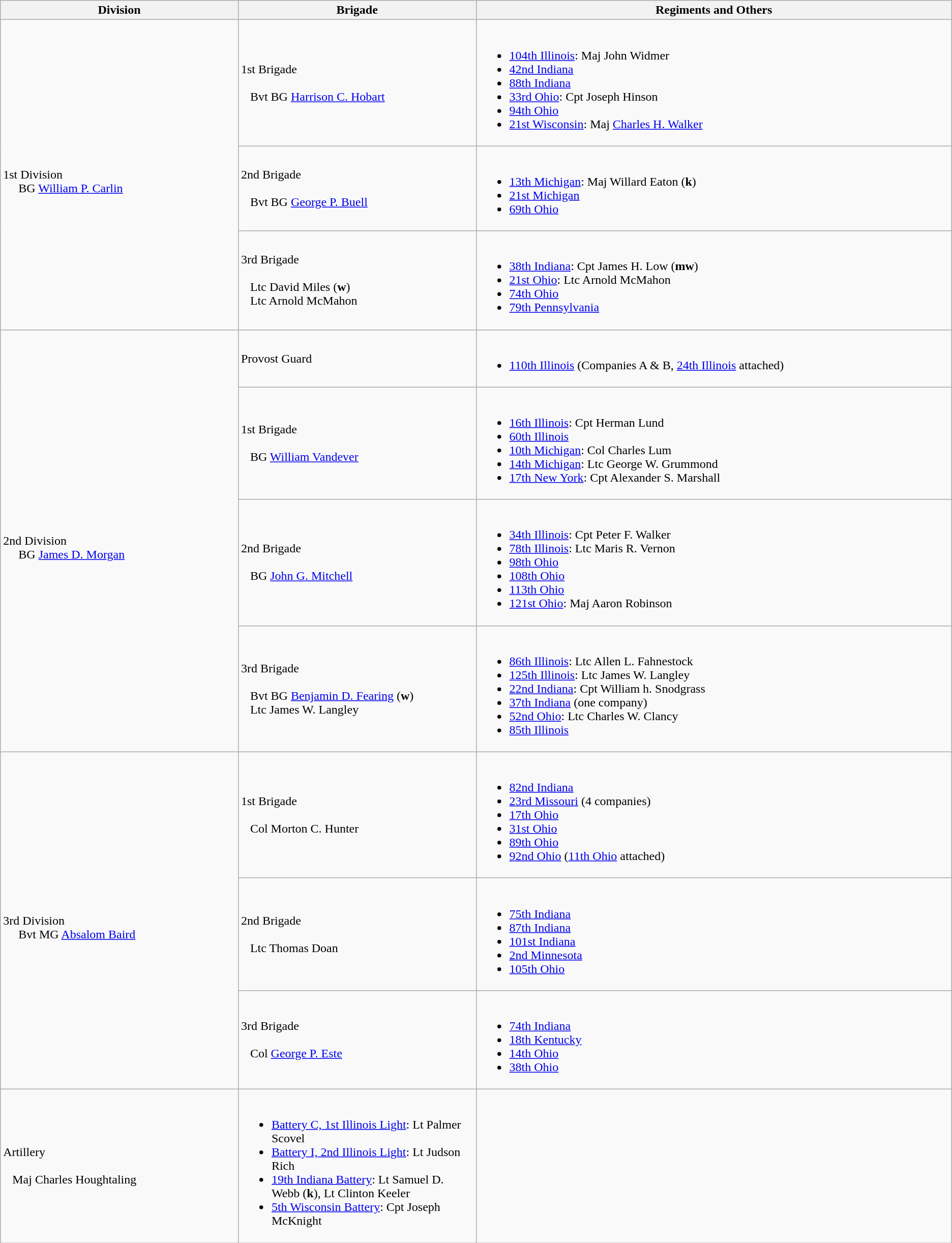<table class="wikitable">
<tr>
<th width=25%>Division</th>
<th width=25%>Brigade</th>
<th>Regiments and Others</th>
</tr>
<tr>
<td rowspan=3><br>1st Division
<br>    
BG <a href='#'>William P. Carlin</a></td>
<td>1st Brigade<br><br>  
Bvt BG <a href='#'>Harrison C. Hobart</a></td>
<td><br><ul><li><a href='#'>104th Illinois</a>: Maj John Widmer</li><li><a href='#'>42nd Indiana</a></li><li><a href='#'>88th Indiana</a></li><li><a href='#'>33rd Ohio</a>: Cpt Joseph Hinson</li><li><a href='#'>94th Ohio</a></li><li><a href='#'>21st Wisconsin</a>: Maj <a href='#'>Charles H. Walker</a></li></ul></td>
</tr>
<tr>
<td>2nd Brigade<br><br>  
Bvt BG <a href='#'>George P. Buell</a></td>
<td><br><ul><li><a href='#'>13th Michigan</a>: Maj Willard Eaton (<strong>k</strong>)</li><li><a href='#'>21st Michigan</a></li><li><a href='#'>69th Ohio</a></li></ul></td>
</tr>
<tr>
<td>3rd Brigade<br><br>  
Ltc David Miles (<strong>w</strong>)
<br>  
Ltc Arnold McMahon</td>
<td><br><ul><li><a href='#'>38th Indiana</a>: Cpt James H. Low (<strong>mw</strong>)</li><li><a href='#'>21st Ohio</a>: Ltc Arnold McMahon</li><li><a href='#'>74th Ohio</a></li><li><a href='#'>79th Pennsylvania</a></li></ul></td>
</tr>
<tr>
<td rowspan=4><br>2nd Division
<br>    
BG <a href='#'>James D. Morgan</a></td>
<td>Provost Guard</td>
<td><br><ul><li><a href='#'>110th Illinois</a> (Companies A & B, <a href='#'>24th Illinois</a> attached)</li></ul></td>
</tr>
<tr>
<td>1st Brigade<br><br>  
BG <a href='#'>William Vandever</a></td>
<td><br><ul><li><a href='#'>16th Illinois</a>: Cpt Herman Lund</li><li><a href='#'>60th Illinois</a></li><li><a href='#'>10th Michigan</a>: Col Charles Lum</li><li><a href='#'>14th Michigan</a>: Ltc George W. Grummond</li><li><a href='#'>17th New York</a>: Cpt Alexander S. Marshall</li></ul></td>
</tr>
<tr>
<td>2nd Brigade<br><br>  
BG <a href='#'>John G. Mitchell</a></td>
<td><br><ul><li><a href='#'>34th Illinois</a>: Cpt Peter F. Walker</li><li><a href='#'>78th Illinois</a>: Ltc Maris R. Vernon</li><li><a href='#'>98th Ohio</a></li><li><a href='#'>108th Ohio</a></li><li><a href='#'>113th Ohio</a></li><li><a href='#'>121st Ohio</a>: Maj Aaron Robinson</li></ul></td>
</tr>
<tr>
<td>3rd Brigade<br><br>  
Bvt BG <a href='#'>Benjamin D. Fearing</a> (<strong>w</strong>)
<br>  
Ltc James W. Langley</td>
<td><br><ul><li><a href='#'>86th Illinois</a>: Ltc Allen L. Fahnestock</li><li><a href='#'>125th Illinois</a>: Ltc James W. Langley</li><li><a href='#'>22nd Indiana</a>: Cpt William h. Snodgrass</li><li><a href='#'>37th Indiana</a> (one company)</li><li><a href='#'>52nd Ohio</a>: Ltc Charles W. Clancy</li><li><a href='#'>85th Illinois</a></li></ul></td>
</tr>
<tr>
<td rowspan=3><br>3rd Division
<br>    
Bvt MG <a href='#'>Absalom Baird</a></td>
<td>1st Brigade<br><br>  
Col Morton C. Hunter</td>
<td><br><ul><li><a href='#'>82nd Indiana</a></li><li><a href='#'>23rd Missouri</a> (4 companies)</li><li><a href='#'>17th Ohio</a></li><li><a href='#'>31st Ohio</a></li><li><a href='#'>89th Ohio</a></li><li><a href='#'>92nd Ohio</a> (<a href='#'>11th Ohio</a> attached)</li></ul></td>
</tr>
<tr>
<td>2nd Brigade<br><br>  
Ltc Thomas Doan</td>
<td><br><ul><li><a href='#'>75th Indiana</a></li><li><a href='#'>87th Indiana</a></li><li><a href='#'>101st Indiana</a></li><li><a href='#'>2nd Minnesota</a></li><li><a href='#'>105th Ohio</a></li></ul></td>
</tr>
<tr>
<td>3rd Brigade<br><br>  
Col <a href='#'>George P. Este</a></td>
<td><br><ul><li><a href='#'>74th Indiana</a></li><li><a href='#'>18th Kentucky</a></li><li><a href='#'>14th Ohio</a></li><li><a href='#'>38th Ohio</a></li></ul></td>
</tr>
<tr>
<td>Artillery<br><br>  
Maj Charles Houghtaling</td>
<td><br><ul><li><a href='#'>Battery C, 1st Illinois Light</a>: Lt Palmer Scovel</li><li><a href='#'>Battery I, 2nd Illinois Light</a>: Lt Judson Rich</li><li><a href='#'>19th Indiana Battery</a>: Lt Samuel D. Webb (<strong>k</strong>), Lt Clinton Keeler</li><li><a href='#'>5th Wisconsin Battery</a>: Cpt Joseph McKnight</li></ul></td>
</tr>
</table>
